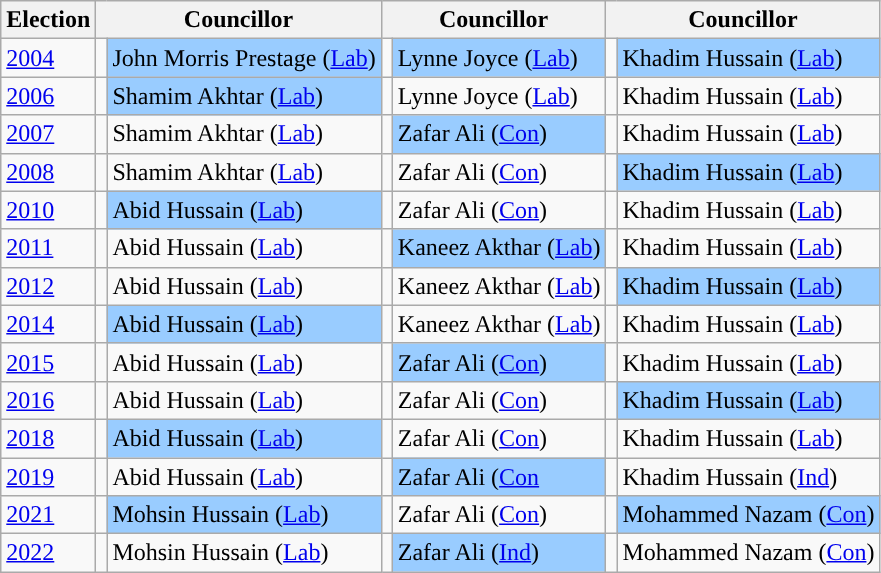<table class="wikitable">
<tr>
<th>Election</th>
<th colspan="2">Councillor</th>
<th colspan="2">Councillor</th>
<th colspan="2">Councillor</th>
</tr>
<tr>
<td><a href='#'>2004</a></td>
<td style="background-color: "></td>
<td bgcolor="#99ccff">John Morris Prestage (<a href='#'>Lab</a>)</td>
<td style="background-color: "></td>
<td bgcolor="#99ccff">Lynne Joyce (<a href='#'>Lab</a>)</td>
<td style="background-color: "></td>
<td bgcolor="#99ccff">Khadim Hussain (<a href='#'>Lab</a>)</td>
</tr>
<tr>
<td><a href='#'>2006</a></td>
<td style="background-color: "></td>
<td bgcolor="#99ccff">Shamim Akhtar (<a href='#'>Lab</a>)</td>
<td style="background-color: "></td>
<td>Lynne Joyce (<a href='#'>Lab</a>)</td>
<td style="background-color: "></td>
<td>Khadim Hussain (<a href='#'>Lab</a>)</td>
</tr>
<tr>
<td><a href='#'>2007</a></td>
<td style="background-color: "></td>
<td>Shamim Akhtar (<a href='#'>Lab</a>)</td>
<td style="background-color: "></td>
<td bgcolor="#99ccff">Zafar Ali (<a href='#'>Con</a>)</td>
<td style="background-color: "></td>
<td>Khadim Hussain (<a href='#'>Lab</a>)</td>
</tr>
<tr>
<td><a href='#'>2008</a></td>
<td style="background-color: "></td>
<td>Shamim Akhtar (<a href='#'>Lab</a>)</td>
<td style="background-color: "></td>
<td>Zafar Ali (<a href='#'>Con</a>)</td>
<td style="background-color: "></td>
<td bgcolor="#99ccff">Khadim Hussain (<a href='#'>Lab</a>)</td>
</tr>
<tr>
<td><a href='#'>2010</a></td>
<td style="background-color: "></td>
<td bgcolor="#99ccff">Abid Hussain (<a href='#'>Lab</a>)</td>
<td style="background-color: "></td>
<td>Zafar Ali (<a href='#'>Con</a>)</td>
<td style="background-color: "></td>
<td>Khadim Hussain (<a href='#'>Lab</a>)</td>
</tr>
<tr>
<td><a href='#'>2011</a></td>
<td style="background-color: "></td>
<td>Abid Hussain (<a href='#'>Lab</a>)</td>
<td style="background-color: "></td>
<td bgcolor="#99ccff">Kaneez Akthar (<a href='#'>Lab</a>)</td>
<td style="background-color: "></td>
<td>Khadim Hussain (<a href='#'>Lab</a>)</td>
</tr>
<tr>
<td><a href='#'>2012</a></td>
<td style="background-color: "></td>
<td>Abid Hussain (<a href='#'>Lab</a>)</td>
<td style="background-color: "></td>
<td>Kaneez Akthar (<a href='#'>Lab</a>)</td>
<td style="background-color: "></td>
<td bgcolor="#99ccff">Khadim Hussain (<a href='#'>Lab</a>)</td>
</tr>
<tr>
<td><a href='#'>2014</a></td>
<td style="background-color: "></td>
<td bgcolor="#99ccff">Abid Hussain (<a href='#'>Lab</a>)</td>
<td style="background-color: "></td>
<td>Kaneez Akthar (<a href='#'>Lab</a>)</td>
<td style="background-color: "></td>
<td>Khadim Hussain (<a href='#'>Lab</a>)</td>
</tr>
<tr>
<td><a href='#'>2015</a></td>
<td style="background-color: "></td>
<td>Abid Hussain (<a href='#'>Lab</a>)</td>
<td style="background-color: "></td>
<td bgcolor="#99ccff">Zafar Ali (<a href='#'>Con</a>)</td>
<td style="background-color: "></td>
<td>Khadim Hussain (<a href='#'>Lab</a>)</td>
</tr>
<tr>
<td><a href='#'>2016</a></td>
<td style="background-color: "></td>
<td>Abid Hussain (<a href='#'>Lab</a>)</td>
<td style="background-color: "></td>
<td>Zafar Ali (<a href='#'>Con</a>)</td>
<td style="background-color: "></td>
<td bgcolor="#99ccff">Khadim Hussain (<a href='#'>Lab</a>)</td>
</tr>
<tr>
<td><a href='#'>2018</a></td>
<td style="background-color: "></td>
<td bgcolor="#99ccff">Abid Hussain (<a href='#'>Lab</a>)</td>
<td style="background-color: "></td>
<td>Zafar Ali (<a href='#'>Con</a>)</td>
<td style="background-color: "></td>
<td>Khadim Hussain (<a href='#'>Lab</a>)</td>
</tr>
<tr>
<td><a href='#'>2019</a></td>
<td style="background-color: "></td>
<td>Abid Hussain (<a href='#'>Lab</a>)</td>
<td style="background-color: "></td>
<td bgcolor="#99ccff">Zafar Ali (<a href='#'>Con</a></td>
<td style="background-color: "></td>
<td>Khadim Hussain (<a href='#'>Ind</a>)</td>
</tr>
<tr>
<td><a href='#'>2021</a></td>
<td style="background-color: "></td>
<td bgcolor="#99ccff">Mohsin Hussain (<a href='#'>Lab</a>)</td>
<td style="background-color: "></td>
<td>Zafar Ali (<a href='#'>Con</a>)</td>
<td style="background-color: "></td>
<td bgcolor="#99ccff">Mohammed Nazam (<a href='#'>Con</a>)</td>
</tr>
<tr>
<td><a href='#'>2022</a></td>
<td style="background-color: "></td>
<td>Mohsin Hussain (<a href='#'>Lab</a>)</td>
<td style="background-color: "></td>
<td bgcolor="#99ccff">Zafar Ali (<a href='#'>Ind</a>)</td>
<td style="background-color: "></td>
<td>Mohammed Nazam (<a href='#'>Con</a>)</td>
</tr>
</table>
